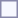<table style="border:1px solid #8888aa; background-color:#f7f8ff; padding:5px; font-size:95%; margin: 0px 12px 12px 0px;">
</table>
